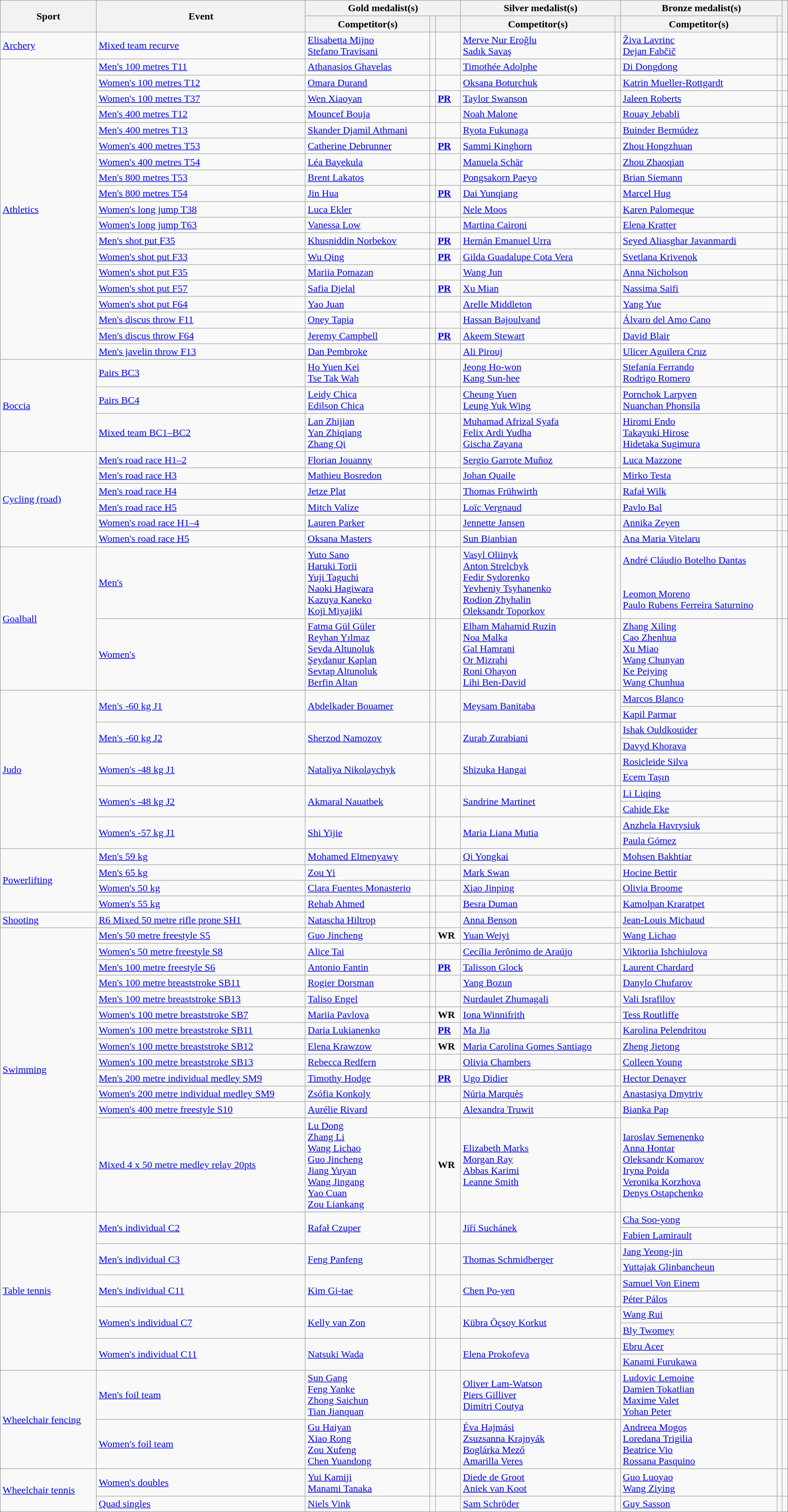<table class="wikitable" style="width:100%;">
<tr>
<th rowspan="2">Sport</th>
<th rowspan="2">Event</th>
<th colspan="3">Gold medalist(s)</th>
<th colspan="2">Silver medalist(s)</th>
<th colspan="2">Bronze medalist(s)</th>
<th rowspan="2"></th>
</tr>
<tr>
<th>Competitor(s)</th>
<th></th>
<th></th>
<th>Competitor(s)</th>
<th></th>
<th>Competitor(s)</th>
<th></th>
</tr>
<tr>
<td rowspan=1><a href='#'>Archery</a></td>
<td><a href='#'>Mixed team recurve</a></td>
<td><a href='#'>Elisabetta Mijno</a><br><a href='#'>Stefano Travisani</a></td>
<td></td>
<td></td>
<td><a href='#'>Merve Nur Eroğlu</a><br><a href='#'>Sadık Savaş</a></td>
<td></td>
<td><a href='#'>Živa Lavrinc</a><br><a href='#'>Dejan Fabčič</a></td>
<td></td>
<td></td>
</tr>
<tr>
<td rowspan=19><a href='#'>Athletics</a></td>
<td><a href='#'>Men's 100 metres T11</a></td>
<td><a href='#'>Athanasios Ghavelas</a></td>
<td></td>
<td></td>
<td><a href='#'>Timothée Adolphe</a></td>
<td></td>
<td><a href='#'>Di Dongdong</a></td>
<td></td>
<td></td>
</tr>
<tr>
<td><a href='#'>Women's 100 metres T12</a></td>
<td><a href='#'>Omara Durand</a></td>
<td></td>
<td></td>
<td><a href='#'>Oksana Boturchuk</a></td>
<td></td>
<td><a href='#'>Katrin Mueller-Rottgardt</a></td>
<td></td>
<td></td>
</tr>
<tr>
<td><a href='#'>Women's 100 metres T37</a></td>
<td><a href='#'>Wen Xiaoyan</a></td>
<td></td>
<td><strong><a href='#'>PR</a></strong></td>
<td><a href='#'>Taylor Swanson</a></td>
<td></td>
<td><a href='#'>Jaleen Roberts</a></td>
<td></td>
<td></td>
</tr>
<tr>
<td><a href='#'>Men's 400 metres T12</a></td>
<td><a href='#'>Mouncef Bouja</a></td>
<td></td>
<td></td>
<td><a href='#'>Noah Malone</a></td>
<td></td>
<td><a href='#'>Rouay Jebabli</a></td>
<td></td>
<td></td>
</tr>
<tr>
<td><a href='#'>Men's 400 metres T13</a></td>
<td><a href='#'>Skander Djamil Athmani</a></td>
<td></td>
<td></td>
<td><a href='#'>Ryota Fukunaga</a></td>
<td></td>
<td><a href='#'>Buinder Bermúdez</a></td>
<td></td>
<td></td>
</tr>
<tr>
<td><a href='#'>Women's 400 metres T53</a></td>
<td><a href='#'>Catherine Debrunner</a></td>
<td></td>
<td><strong><a href='#'>PR</a></strong></td>
<td><a href='#'>Sammi Kinghorn</a></td>
<td></td>
<td><a href='#'>Zhou Hongzhuan</a></td>
<td></td>
<td></td>
</tr>
<tr>
<td><a href='#'>Women's 400 metres T54</a></td>
<td><a href='#'>Léa Bayekula</a></td>
<td></td>
<td></td>
<td><a href='#'>Manuela Schär</a></td>
<td></td>
<td><a href='#'>Zhou Zhaoqian</a></td>
<td></td>
<td></td>
</tr>
<tr>
<td><a href='#'>Men's 800 metres T53</a></td>
<td><a href='#'>Brent Lakatos</a></td>
<td></td>
<td></td>
<td><a href='#'>Pongsakorn Paeyo</a></td>
<td></td>
<td><a href='#'>Brian Siemann</a></td>
<td></td>
<td></td>
</tr>
<tr>
<td><a href='#'>Men's 800 metres T54</a></td>
<td><a href='#'>Jin Hua</a></td>
<td></td>
<td><strong><a href='#'>PR</a></strong></td>
<td><a href='#'>Dai Yunqiang</a></td>
<td></td>
<td><a href='#'>Marcel Hug</a></td>
<td></td>
<td></td>
</tr>
<tr>
<td><a href='#'>Women's long jump T38</a></td>
<td><a href='#'>Luca Ekler</a></td>
<td></td>
<td></td>
<td><a href='#'>Nele Moos</a></td>
<td></td>
<td><a href='#'>Karen Palomeque</a></td>
<td></td>
<td></td>
</tr>
<tr>
<td><a href='#'>Women's long jump T63</a></td>
<td><a href='#'>Vanessa Low</a></td>
<td></td>
<td></td>
<td><a href='#'>Martina Caironi</a></td>
<td></td>
<td><a href='#'>Elena Kratter</a></td>
<td></td>
<td></td>
</tr>
<tr>
<td><a href='#'>Men's shot put F35</a></td>
<td><a href='#'>Khusniddin Norbekov</a></td>
<td></td>
<td><strong><a href='#'>PR</a></strong></td>
<td><a href='#'>Hernán Emanuel Urra</a></td>
<td></td>
<td><a href='#'>Seyed Aliasghar Javanmardi</a></td>
<td></td>
<td></td>
</tr>
<tr>
<td><a href='#'>Women's shot put F33</a></td>
<td><a href='#'>Wu Qing</a></td>
<td></td>
<td><strong><a href='#'>PR</a></strong></td>
<td><a href='#'>Gilda Guadalupe Cota Vera</a></td>
<td></td>
<td><a href='#'>Svetlana Krivenok</a></td>
<td></td>
<td></td>
</tr>
<tr>
<td><a href='#'>Women's shot put F35</a></td>
<td><a href='#'>Mariia Pomazan</a></td>
<td></td>
<td></td>
<td><a href='#'>Wang Jun</a></td>
<td></td>
<td><a href='#'>Anna Nicholson</a></td>
<td></td>
<td></td>
</tr>
<tr>
<td><a href='#'>Women's shot put F57</a></td>
<td><a href='#'>Safia Djelal</a></td>
<td></td>
<td><strong><a href='#'>PR</a></strong></td>
<td><a href='#'>Xu Mian</a></td>
<td></td>
<td><a href='#'>Nassima Saifi</a></td>
<td></td>
<td></td>
</tr>
<tr>
<td><a href='#'>Women's shot put F64</a></td>
<td><a href='#'>Yao Juan</a></td>
<td></td>
<td></td>
<td><a href='#'>Arelle Middleton</a></td>
<td></td>
<td><a href='#'>Yang Yue</a></td>
<td></td>
<td></td>
</tr>
<tr>
<td><a href='#'>Men's discus throw F11</a></td>
<td><a href='#'>Oney Tapia</a></td>
<td></td>
<td></td>
<td><a href='#'>Hassan Bajoulvand</a></td>
<td></td>
<td><a href='#'>Álvaro del Amo Cano</a></td>
<td></td>
<td></td>
</tr>
<tr>
<td><a href='#'>Men's discus throw F64</a></td>
<td><a href='#'>Jeremy Campbell</a></td>
<td></td>
<td><strong><a href='#'>PR</a></strong></td>
<td><a href='#'>Akeem Stewart</a></td>
<td></td>
<td><a href='#'>David Blair</a></td>
<td></td>
<td></td>
</tr>
<tr>
<td><a href='#'>Men's javelin throw F13</a></td>
<td><a href='#'>Dan Pembroke</a></td>
<td></td>
<td></td>
<td><a href='#'>Ali Pirouj</a></td>
<td></td>
<td><a href='#'>Ulicer Aguilera Cruz</a></td>
<td></td>
<td></td>
</tr>
<tr>
<td rowspan=3><a href='#'>Boccia</a></td>
<td><a href='#'>Pairs BC3</a></td>
<td><a href='#'>Ho Yuen Kei</a><br><a href='#'>Tse Tak Wah</a></td>
<td></td>
<td></td>
<td><a href='#'>Jeong Ho-won</a><br><a href='#'>Kang Sun-hee</a></td>
<td></td>
<td><a href='#'>Stefanía Ferrando</a><br><a href='#'>Rodrigo Romero</a></td>
<td></td>
<td></td>
</tr>
<tr>
<td><a href='#'>Pairs BC4</a></td>
<td><a href='#'>Leidy Chica</a><br><a href='#'>Edilson Chica</a></td>
<td></td>
<td></td>
<td><a href='#'>Cheung Yuen</a><br><a href='#'>Leung Yuk Wing</a></td>
<td></td>
<td><a href='#'>Pornchok Larpyen</a><br><a href='#'>Nuanchan Phonsila</a></td>
<td></td>
<td></td>
</tr>
<tr>
<td><a href='#'>Mixed team BC1–BC2</a></td>
<td><a href='#'>Lan Zhijian</a><br><a href='#'>Yan Zhiqiang</a><br><a href='#'>Zhang Qi</a></td>
<td></td>
<td></td>
<td><a href='#'>Muhamad Afrizal Syafa</a><br><a href='#'>Felix Ardi Yudha</a><br><a href='#'>Gischa Zayana</a></td>
<td></td>
<td><a href='#'>Hiromi Endo</a><br><a href='#'>Takayuki Hirose</a><br><a href='#'>Hidetaka Sugimura</a></td>
<td></td>
<td></td>
</tr>
<tr>
<td rowspan=6><a href='#'>Cycling (road)</a></td>
<td><a href='#'>Men's road race H1–2</a></td>
<td><a href='#'>Florian Jouanny</a></td>
<td></td>
<td></td>
<td><a href='#'>Sergio Garrote Muñoz</a></td>
<td></td>
<td><a href='#'>Luca Mazzone</a></td>
<td></td>
<td></td>
</tr>
<tr>
<td><a href='#'>Men's road race H3</a></td>
<td><a href='#'>Mathieu Bosredon</a></td>
<td></td>
<td></td>
<td><a href='#'>Johan Quaile</a></td>
<td></td>
<td><a href='#'>Mirko Testa</a></td>
<td></td>
<td></td>
</tr>
<tr>
<td><a href='#'>Men's road race H4</a></td>
<td><a href='#'>Jetze Plat</a></td>
<td></td>
<td></td>
<td><a href='#'>Thomas Frühwirth</a></td>
<td></td>
<td><a href='#'>Rafał Wilk</a></td>
<td></td>
<td></td>
</tr>
<tr>
<td><a href='#'>Men's road race H5</a></td>
<td><a href='#'>Mitch Valize</a></td>
<td></td>
<td></td>
<td><a href='#'>Loïc Vergnaud</a></td>
<td></td>
<td><a href='#'>Pavlo Bal</a></td>
<td></td>
<td></td>
</tr>
<tr>
<td><a href='#'>Women's road race H1–4</a></td>
<td><a href='#'>Lauren Parker</a></td>
<td></td>
<td></td>
<td><a href='#'>Jennette Jansen</a></td>
<td></td>
<td><a href='#'>Annika Zeyen</a></td>
<td></td>
<td></td>
</tr>
<tr>
<td><a href='#'>Women's road race H5</a></td>
<td><a href='#'>Oksana Masters</a></td>
<td></td>
<td></td>
<td><a href='#'>Sun Bianbian</a></td>
<td></td>
<td><a href='#'>Ana Maria Vitelaru</a></td>
<td></td>
<td></td>
</tr>
<tr>
<td rowspan=2><a href='#'>Goalball</a></td>
<td><a href='#'>Men's</a></td>
<td><a href='#'>Yuto Sano</a><br><a href='#'>Haruki Torii</a><br><a href='#'>Yuji Taguchi</a><br><a href='#'>Naoki Hagiwara</a><br><a href='#'>Kazuya Kaneko</a><br><a href='#'>Koji Miyajiki</a></td>
<td></td>
<td></td>
<td><a href='#'>Vasyl Oliinyk</a><br><a href='#'>Anton Strelchyk</a><br><a href='#'>Fedir Sydorenko</a><br><a href='#'>Yevheniy Tsyhanenko</a><br><a href='#'>Rodion Zhyhalin</a><br><a href='#'>Oleksandr Toporkov</a></td>
<td></td>
<td><a href='#'>André Cláudio Botelho Dantas</a><br><br><br><a href='#'>Leomon Moreno</a><br><a href='#'>Paulo Rubens Ferreira Saturnino</a><br></td>
<td></td>
<td></td>
</tr>
<tr>
<td><a href='#'>Women's</a></td>
<td><a href='#'>Fatma Gül Güler</a><br><a href='#'>Reyhan Yılmaz</a><br><a href='#'>Sevda Altunoluk</a><br><a href='#'>Şeydanur Kaplan</a><br><a href='#'>Sevtap Altunoluk</a><br><a href='#'>Berfin Altan</a></td>
<td></td>
<td></td>
<td><a href='#'>Elham Mahamid Ruzin</a><br><a href='#'>Noa Malka</a><br><a href='#'>Gal Hamrani</a><br><a href='#'>Or Mizrahi</a><br><a href='#'>Roni Ohayon</a><br><a href='#'>Lihi Ben-David</a></td>
<td></td>
<td><a href='#'>Zhang Xiling</a><br><a href='#'>Cao Zhenhua</a><br><a href='#'>Xu Miao</a><br><a href='#'>Wang Chunyan</a><br><a href='#'>Ke Peiying</a><br><a href='#'>Wang Chunhua</a></td>
<td></td>
<td></td>
</tr>
<tr>
<td rowspan="10"><a href='#'>Judo</a></td>
<td rowspan="2"><a href='#'>Men's -60 kg J1</a></td>
<td rowspan="2"><a href='#'>Abdelkader Bouamer</a></td>
<td rowspan="2"></td>
<td rowspan="2"></td>
<td rowspan="2"><a href='#'>Meysam Banitaba</a></td>
<td rowspan="2"></td>
<td><a href='#'>Marcos Blanco</a></td>
<td></td>
<td rowspan="2"></td>
</tr>
<tr>
<td><a href='#'>Kapil Parmar</a></td>
<td></td>
</tr>
<tr>
<td rowspan="2"><a href='#'>Men's -60 kg J2</a></td>
<td rowspan="2"><a href='#'>Sherzod Namozov</a></td>
<td rowspan="2"></td>
<td rowspan="2"></td>
<td rowspan="2"><a href='#'>Zurab Zurabiani</a></td>
<td rowspan="2"></td>
<td><a href='#'>Ishak Ouldkouider</a></td>
<td></td>
<td rowspan="2"></td>
</tr>
<tr>
<td><a href='#'>Davyd Khorava</a></td>
<td></td>
</tr>
<tr>
<td rowspan="2"><a href='#'>Women's -48 kg J1</a></td>
<td rowspan="2"><a href='#'>Nataliya Nikolaychyk</a></td>
<td rowspan="2"></td>
<td rowspan="2"></td>
<td rowspan="2"><a href='#'>Shizuka Hangai</a></td>
<td rowspan="2"></td>
<td><a href='#'>Rosicleide Silva</a></td>
<td></td>
<td rowspan="2"></td>
</tr>
<tr>
<td><a href='#'>Ecem Taşın</a></td>
<td></td>
</tr>
<tr>
<td rowspan="2"><a href='#'>Women's -48 kg J2</a></td>
<td rowspan="2"><a href='#'>Akmaral Nauatbek</a></td>
<td rowspan="2"></td>
<td rowspan="2"></td>
<td rowspan="2"><a href='#'>Sandrine Martinet</a></td>
<td rowspan="2"></td>
<td><a href='#'>Li Liqing</a></td>
<td></td>
<td rowspan="2"></td>
</tr>
<tr>
<td><a href='#'>Cahide Eke</a></td>
<td></td>
</tr>
<tr>
<td rowspan="2"><a href='#'>Women's -57 kg J1</a></td>
<td rowspan="2"><a href='#'>Shi Yijie</a></td>
<td rowspan="2"></td>
<td rowspan="2"></td>
<td rowspan="2"><a href='#'>Maria Liana Mutia</a></td>
<td rowspan="2"></td>
<td><a href='#'>Anzhela Havrysiuk</a></td>
<td></td>
<td rowspan="2"></td>
</tr>
<tr>
<td><a href='#'>Paula Gómez</a></td>
<td></td>
</tr>
<tr>
<td rowspan=4><a href='#'>Powerlifting</a></td>
<td><a href='#'>Men's 59 kg</a></td>
<td><a href='#'>Mohamed Elmenyawy</a></td>
<td></td>
<td></td>
<td><a href='#'>Qi Yongkai</a></td>
<td></td>
<td><a href='#'>Mohsen Bakhtiar</a></td>
<td></td>
<td></td>
</tr>
<tr>
<td><a href='#'>Men's 65 kg</a></td>
<td><a href='#'>Zou Yi</a></td>
<td></td>
<td></td>
<td><a href='#'>Mark Swan</a></td>
<td></td>
<td><a href='#'>Hocine Bettir</a></td>
<td></td>
<td></td>
</tr>
<tr>
<td><a href='#'>Women's 50 kg</a></td>
<td><a href='#'>Clara Fuentes Monasterio</a></td>
<td></td>
<td></td>
<td><a href='#'>Xiao Jinping</a></td>
<td></td>
<td><a href='#'>Olivia Broome</a></td>
<td></td>
<td></td>
</tr>
<tr>
<td><a href='#'>Women's 55 kg</a></td>
<td><a href='#'>Rehab Ahmed</a></td>
<td></td>
<td></td>
<td><a href='#'>Besra Duman</a></td>
<td></td>
<td><a href='#'>Kamolpan Kraratpet</a></td>
<td></td>
<td></td>
</tr>
<tr>
<td rowspan=1><a href='#'>Shooting</a></td>
<td><a href='#'>R6 Mixed 50 metre rifle prone SH1</a></td>
<td><a href='#'>Natascha Hiltrop</a></td>
<td></td>
<td></td>
<td><a href='#'>Anna Benson</a></td>
<td></td>
<td><a href='#'>Jean-Louis Michaud</a></td>
<td></td>
<td></td>
</tr>
<tr>
<td rowspan=13><a href='#'>Swimming</a></td>
<td><a href='#'>Men's 50 metre freestyle S5</a></td>
<td><a href='#'>Guo Jincheng</a></td>
<td></td>
<td><strong>WR</strong></td>
<td><a href='#'>Yuan Weiyi</a></td>
<td></td>
<td><a href='#'>Wang Lichao</a></td>
<td></td>
<td></td>
</tr>
<tr>
<td><a href='#'>Women's 50 metre freestyle S8</a></td>
<td><a href='#'>Alice Tai</a></td>
<td></td>
<td></td>
<td><a href='#'>Cecília Jerônimo de Araújo</a></td>
<td></td>
<td><a href='#'>Viktoriia Ishchiulova</a></td>
<td></td>
<td></td>
</tr>
<tr>
<td><a href='#'>Men's 100 metre freestyle S6</a></td>
<td><a href='#'>Antonio Fantin</a></td>
<td></td>
<td><strong><a href='#'>PR</a></strong></td>
<td><a href='#'>Talisson Glock</a></td>
<td></td>
<td><a href='#'>Laurent Chardard</a></td>
<td></td>
<td></td>
</tr>
<tr>
<td><a href='#'>Men's 100 metre breaststroke SB11</a></td>
<td><a href='#'>Rogier Dorsman</a></td>
<td></td>
<td></td>
<td><a href='#'>Yang Bozun</a></td>
<td></td>
<td><a href='#'>Danylo Chufarov</a></td>
<td></td>
<td></td>
</tr>
<tr>
<td><a href='#'>Men's 100 metre breaststroke SB13</a></td>
<td><a href='#'>Taliso Engel</a></td>
<td></td>
<td></td>
<td><a href='#'>Nurdaulet Zhumagali</a></td>
<td></td>
<td><a href='#'>Vali Israfilov</a></td>
<td></td>
<td></td>
</tr>
<tr>
<td><a href='#'>Women's 100 metre breaststroke SB7</a></td>
<td><a href='#'>Mariia Pavlova</a></td>
<td></td>
<td><strong>WR</strong></td>
<td><a href='#'>Iona Winnifrith</a></td>
<td></td>
<td><a href='#'>Tess Routliffe</a></td>
<td></td>
<td></td>
</tr>
<tr>
<td><a href='#'>Women's 100 metre breaststroke SB11</a></td>
<td><a href='#'>Daria Lukianenko</a></td>
<td></td>
<td><strong><a href='#'>PR</a></strong></td>
<td><a href='#'>Ma Jia</a></td>
<td></td>
<td><a href='#'>Karolina Pelendritou</a></td>
<td></td>
<td></td>
</tr>
<tr>
<td><a href='#'>Women's 100 metre breaststroke SB12</a></td>
<td><a href='#'>Elena Krawzow</a></td>
<td></td>
<td><strong>WR</strong></td>
<td><a href='#'>Maria Carolina Gomes Santiago</a></td>
<td></td>
<td><a href='#'>Zheng Jietong</a></td>
<td></td>
<td></td>
</tr>
<tr>
<td><a href='#'>Women's 100 metre breaststroke SB13</a></td>
<td><a href='#'>Rebecca Redfern</a></td>
<td></td>
<td></td>
<td><a href='#'>Olivia Chambers</a></td>
<td></td>
<td><a href='#'>Colleen Young</a></td>
<td></td>
<td></td>
</tr>
<tr>
<td><a href='#'>Men's 200 metre individual medley SM9</a></td>
<td><a href='#'>Timothy Hodge</a></td>
<td></td>
<td><strong><a href='#'>PR</a></strong></td>
<td><a href='#'>Ugo Didier</a></td>
<td></td>
<td><a href='#'>Hector Denayer</a></td>
<td></td>
<td></td>
</tr>
<tr>
<td><a href='#'>Women's 200 metre individual medley SM9</a></td>
<td><a href='#'>Zsófia Konkoly</a></td>
<td></td>
<td></td>
<td><a href='#'>Núria Marquès</a></td>
<td></td>
<td><a href='#'>Anastasiya Dmytriv</a></td>
<td></td>
<td></td>
</tr>
<tr>
<td><a href='#'>Women's 400 metre freestyle S10</a></td>
<td><a href='#'>Aurélie Rivard</a></td>
<td></td>
<td></td>
<td><a href='#'>Alexandra Truwit</a></td>
<td></td>
<td><a href='#'>Bianka Pap</a></td>
<td></td>
<td></td>
</tr>
<tr>
<td><a href='#'>Mixed 4 x 50 metre medley relay 20pts</a></td>
<td><a href='#'>Lu Dong</a><br><a href='#'>Zhang Li</a><br><a href='#'>Wang Lichao</a><br><a href='#'>Guo Jincheng</a><br><a href='#'>Jiang Yuyan</a><br><a href='#'>Wang Jingang</a><br><a href='#'>Yao Cuan</a><br><a href='#'>Zou Liankang</a></td>
<td></td>
<td><strong>WR</strong></td>
<td><a href='#'>Elizabeth Marks</a><br><a href='#'>Morgan Ray</a><br><a href='#'>Abbas Karimi</a><br><a href='#'>Leanne Smith</a></td>
<td></td>
<td><a href='#'>Iaroslav Semenenko</a><br><a href='#'>Anna Hontar</a><br><a href='#'>Oleksandr Komarov</a><br><a href='#'>Iryna Poida</a><br><a href='#'>Veronika Korzhova</a><br><a href='#'>Denys Ostapchenko</a></td>
<td></td>
<td></td>
</tr>
<tr>
<td rowspan="10"><a href='#'>Table tennis</a></td>
<td rowspan="2"><a href='#'>Men's individual C2</a></td>
<td rowspan="2"><a href='#'>Rafał Czuper</a></td>
<td rowspan="2"></td>
<td rowspan="2"></td>
<td rowspan="2"><a href='#'>Jiří Suchánek</a></td>
<td rowspan="2"></td>
<td><a href='#'>Cha Soo-yong</a></td>
<td></td>
<td rowspan="2"></td>
</tr>
<tr>
<td><a href='#'>Fabien Lamirault</a></td>
<td></td>
</tr>
<tr>
<td rowspan="2"><a href='#'>Men's individual C3</a></td>
<td rowspan="2"><a href='#'>Feng Panfeng</a></td>
<td rowspan="2"></td>
<td rowspan="2"></td>
<td rowspan="2"><a href='#'>Thomas Schmidberger</a></td>
<td rowspan="2"></td>
<td><a href='#'>Jang Yeong-jin</a></td>
<td></td>
<td rowspan="2"></td>
</tr>
<tr>
<td><a href='#'>Yuttajak Glinbancheun</a></td>
<td></td>
</tr>
<tr>
<td rowspan="2"><a href='#'>Men's individual C11</a></td>
<td rowspan="2"><a href='#'>Kim Gi-tae</a></td>
<td rowspan="2"></td>
<td rowspan="2"></td>
<td rowspan="2"><a href='#'>Chen Po-yen</a></td>
<td rowspan="2"></td>
<td><a href='#'>Samuel Von Einem</a></td>
<td></td>
<td rowspan="2"></td>
</tr>
<tr>
<td><a href='#'>Péter Pálos</a></td>
<td></td>
</tr>
<tr>
<td rowspan="2"><a href='#'>Women's individual C7</a></td>
<td rowspan="2"><a href='#'>Kelly van Zon</a></td>
<td rowspan="2"></td>
<td rowspan="2"></td>
<td rowspan="2"><a href='#'>Kübra Öçsoy Korkut</a></td>
<td rowspan="2"></td>
<td><a href='#'>Wang Rui</a></td>
<td></td>
<td rowspan="2"></td>
</tr>
<tr>
<td><a href='#'>Bly Twomey</a></td>
<td></td>
</tr>
<tr>
<td rowspan="2"><a href='#'>Women's individual C11</a></td>
<td rowspan="2"><a href='#'>Natsuki Wada</a></td>
<td rowspan="2"></td>
<td rowspan="2"></td>
<td rowspan="2"><a href='#'>Elena Prokofeva</a></td>
<td rowspan="2"></td>
<td><a href='#'>Ebru Acer</a></td>
<td></td>
<td rowspan="2"></td>
</tr>
<tr>
<td><a href='#'>Kanami Furukawa</a></td>
<td></td>
</tr>
<tr>
<td rowspan=2><a href='#'>Wheelchair fencing</a></td>
<td><a href='#'>Men's foil team</a></td>
<td><a href='#'>Sun Gang</a><br><a href='#'>Feng Yanke</a><br><a href='#'>Zhong Saichun</a><br><a href='#'>Tian Jianquan</a></td>
<td></td>
<td></td>
<td><a href='#'>Oliver Lam-Watson</a><br><a href='#'>Piers Gilliver</a><br><a href='#'>Dimitri Coutya</a><br></td>
<td></td>
<td><a href='#'>Ludovic Lemoine</a><br><a href='#'>Damien Tokatlian</a><br><a href='#'>Maxime Valet</a><br><a href='#'>Yohan Peter</a></td>
<td></td>
<td></td>
</tr>
<tr>
<td><a href='#'>Women's foil team</a></td>
<td><a href='#'>Gu Haiyan</a><br><a href='#'>Xiao Rong</a><br><a href='#'>Zou Xufeng</a><br><a href='#'>Chen Yuandong</a></td>
<td></td>
<td></td>
<td><a href='#'>Éva Hajmási</a><br><a href='#'>Zsuzsanna Krajnyák</a><br><a href='#'>Boglárka Mező</a><br><a href='#'>Amarilla Veres</a></td>
<td></td>
<td><a href='#'>Andreea Mogoș</a><br><a href='#'>Loredana Trigilia</a><br><a href='#'>Beatrice Vio</a><br><a href='#'>Rossana Pasquino</a></td>
<td></td>
<td></td>
</tr>
<tr>
<td rowspan=2><a href='#'>Wheelchair tennis</a></td>
<td><a href='#'>Women's doubles</a></td>
<td><a href='#'>Yui Kamiji</a><br><a href='#'>Manami Tanaka</a></td>
<td></td>
<td></td>
<td><a href='#'>Diede de Groot</a><br><a href='#'>Aniek van Koot</a></td>
<td></td>
<td><a href='#'>Guo Luoyao</a><br><a href='#'>Wang Ziying</a></td>
<td></td>
<td></td>
</tr>
<tr>
<td><a href='#'>Quad singles</a></td>
<td><a href='#'>Niels Vink</a></td>
<td></td>
<td></td>
<td><a href='#'>Sam Schröder</a></td>
<td></td>
<td><a href='#'>Guy Sasson</a></td>
<td></td>
<td></td>
</tr>
</table>
